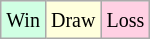<table class="wikitable">
<tr>
<td style="background:#d0ffe3;"><small>Win</small></td>
<td style="background:#ffd;"><small>Draw</small></td>
<td style="background:#ffd0e3;"><small>Loss</small></td>
</tr>
</table>
